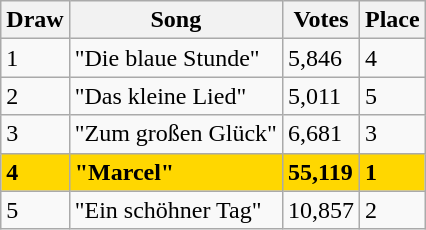<table class="sortable wikitable" style="margin: 1em auto 1em auto">
<tr>
<th>Draw</th>
<th>Song</th>
<th>Votes</th>
<th>Place</th>
</tr>
<tr>
<td>1</td>
<td>"Die blaue Stunde"</td>
<td>5,846</td>
<td>4</td>
</tr>
<tr>
<td>2</td>
<td>"Das kleine Lied"</td>
<td>5,011</td>
<td>5</td>
</tr>
<tr>
<td>3</td>
<td>"Zum großen Glück"</td>
<td>6,681</td>
<td>3</td>
</tr>
<tr bgcolor="#FFD700">
<td><strong>4</strong></td>
<td><strong>"Marcel"</strong></td>
<td><strong>55,119</strong></td>
<td><strong>1</strong></td>
</tr>
<tr>
<td>5</td>
<td>"Ein schöhner Tag"</td>
<td>10,857</td>
<td>2</td>
</tr>
</table>
